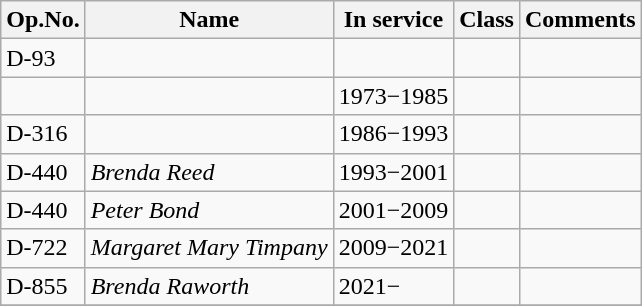<table class="wikitable">
<tr>
<th>Op.No.</th>
<th>Name</th>
<th>In service</th>
<th>Class</th>
<th>Comments</th>
</tr>
<tr>
<td>D-93</td>
<td></td>
<td></td>
<td></td>
<td></td>
</tr>
<tr>
<td></td>
<td></td>
<td>1973−1985</td>
<td></td>
<td></td>
</tr>
<tr>
<td>D-316</td>
<td></td>
<td>1986−1993</td>
<td></td>
<td></td>
</tr>
<tr>
<td>D-440</td>
<td><em>Brenda Reed</em></td>
<td>1993−2001</td>
<td></td>
<td></td>
</tr>
<tr>
<td>D-440</td>
<td><em>Peter Bond</em></td>
<td>2001−2009</td>
<td></td>
<td></td>
</tr>
<tr>
<td>D-722</td>
<td><em>Margaret Mary Timpany</em></td>
<td>2009−2021</td>
<td></td>
<td></td>
</tr>
<tr>
<td>D-855</td>
<td><em>Brenda Raworth</em></td>
<td>2021−</td>
<td></td>
<td></td>
</tr>
<tr>
</tr>
</table>
